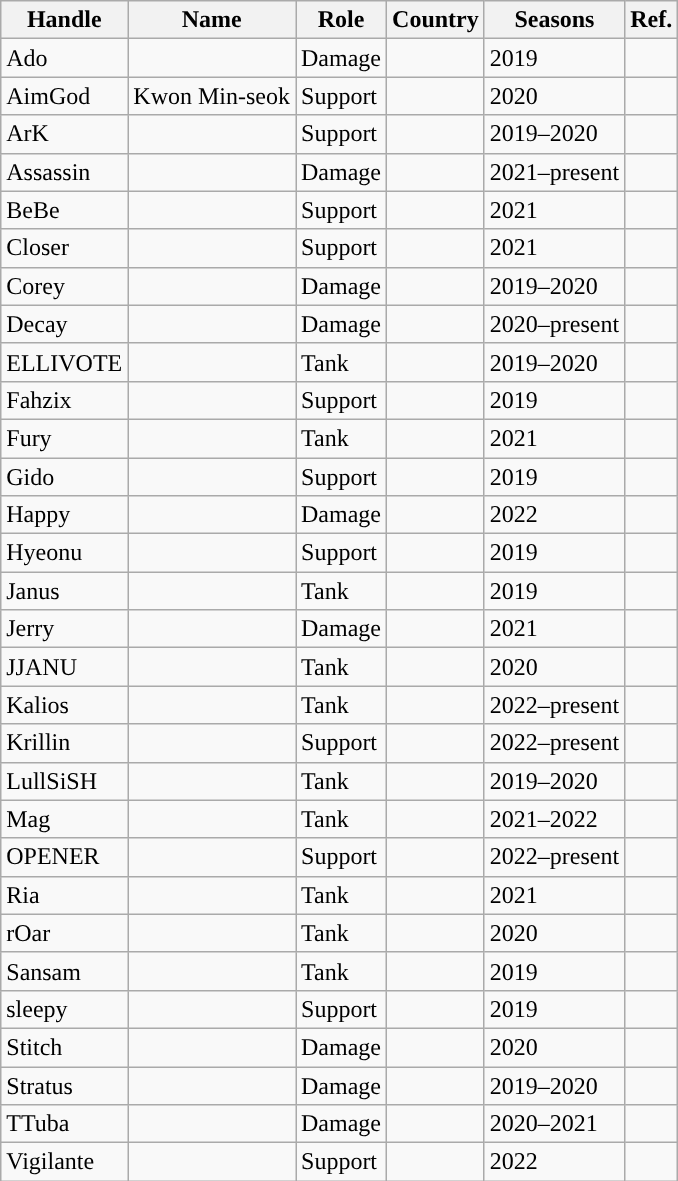<table class="wikitable sortable" style="text-align:left;">
<tr>
<th style="background-color:#">Handle</th>
<th style="background-color:#">Name</th>
<th style="background-color:#">Role</th>
<th style="background-color:#">Country</th>
<th style="background-color:#">Seasons</th>
<th style="background-color:#">Ref.</th>
</tr>
<tr>
<td>Ado</td>
<td></td>
<td>Damage</td>
<td></td>
<td>2019</td>
<td></td>
</tr>
<tr>
<td>AimGod</td>
<td>Kwon Min-seok</td>
<td>Support</td>
<td></td>
<td>2020</td>
<td></td>
</tr>
<tr>
<td>ArK</td>
<td></td>
<td>Support</td>
<td></td>
<td>2019–2020</td>
<td></td>
</tr>
<tr>
<td>Assassin</td>
<td></td>
<td>Damage</td>
<td></td>
<td>2021–present</td>
<td></td>
</tr>
<tr>
<td>BeBe</td>
<td></td>
<td>Support</td>
<td></td>
<td>2021</td>
<td></td>
</tr>
<tr>
<td>Closer</td>
<td></td>
<td>Support</td>
<td></td>
<td>2021</td>
<td></td>
</tr>
<tr>
<td>Corey</td>
<td></td>
<td>Damage</td>
<td></td>
<td>2019–2020</td>
<td></td>
</tr>
<tr>
<td>Decay</td>
<td></td>
<td>Damage</td>
<td></td>
<td>2020–present</td>
<td></td>
</tr>
<tr>
<td>ELLIVOTE</td>
<td></td>
<td>Tank</td>
<td></td>
<td>2019–2020</td>
<td></td>
</tr>
<tr>
<td>Fahzix</td>
<td></td>
<td>Support</td>
<td></td>
<td>2019</td>
<td></td>
</tr>
<tr>
<td>Fury</td>
<td></td>
<td>Tank</td>
<td></td>
<td>2021</td>
<td></td>
</tr>
<tr>
<td>Gido</td>
<td></td>
<td>Support</td>
<td></td>
<td>2019</td>
<td></td>
</tr>
<tr>
<td>Happy</td>
<td></td>
<td>Damage</td>
<td></td>
<td>2022</td>
<td></td>
</tr>
<tr>
<td>Hyeonu</td>
<td></td>
<td>Support</td>
<td></td>
<td>2019</td>
<td></td>
</tr>
<tr>
<td>Janus</td>
<td></td>
<td>Tank</td>
<td></td>
<td>2019</td>
<td></td>
</tr>
<tr>
<td>Jerry</td>
<td></td>
<td>Damage</td>
<td></td>
<td>2021</td>
<td></td>
</tr>
<tr>
<td>JJANU</td>
<td></td>
<td>Tank</td>
<td></td>
<td>2020</td>
<td></td>
</tr>
<tr>
<td>Kalios</td>
<td></td>
<td>Tank</td>
<td></td>
<td>2022–present</td>
<td></td>
</tr>
<tr>
<td>Krillin</td>
<td></td>
<td>Support</td>
<td></td>
<td>2022–present</td>
<td></td>
</tr>
<tr>
<td>LullSiSH</td>
<td></td>
<td>Tank</td>
<td></td>
<td>2019–2020</td>
<td></td>
</tr>
<tr>
<td>Mag</td>
<td></td>
<td>Tank</td>
<td></td>
<td>2021–2022</td>
<td></td>
</tr>
<tr>
<td>OPENER</td>
<td></td>
<td>Support</td>
<td></td>
<td>2022–present</td>
<td></td>
</tr>
<tr>
<td>Ria</td>
<td></td>
<td>Tank</td>
<td></td>
<td>2021</td>
<td></td>
</tr>
<tr>
<td>rOar</td>
<td></td>
<td>Tank</td>
<td></td>
<td>2020</td>
<td></td>
</tr>
<tr>
<td>Sansam</td>
<td></td>
<td>Tank</td>
<td></td>
<td>2019</td>
<td></td>
</tr>
<tr>
<td>sleepy</td>
<td></td>
<td>Support</td>
<td></td>
<td>2019</td>
<td></td>
</tr>
<tr>
<td>Stitch</td>
<td></td>
<td>Damage</td>
<td></td>
<td>2020</td>
<td></td>
</tr>
<tr>
<td>Stratus</td>
<td></td>
<td>Damage</td>
<td></td>
<td>2019–2020</td>
<td></td>
</tr>
<tr>
<td>TTuba</td>
<td></td>
<td>Damage</td>
<td></td>
<td>2020–2021</td>
<td></td>
</tr>
<tr>
<td>Vigilante</td>
<td></td>
<td>Support</td>
<td></td>
<td>2022</td>
<td></td>
</tr>
</table>
